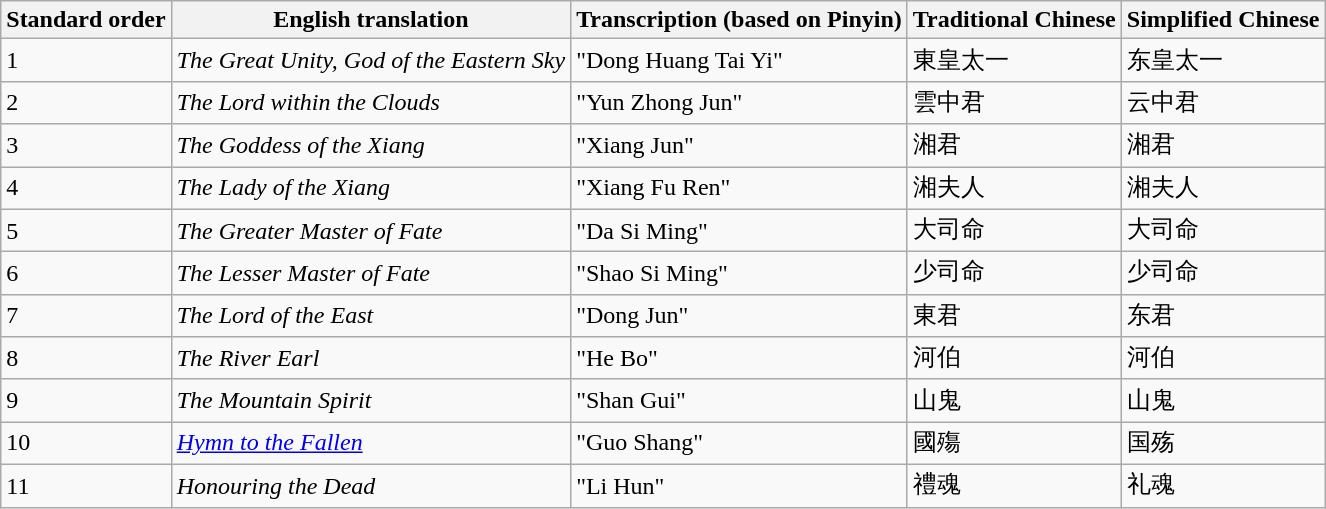<table class="wikitable">
<tr>
<th>Standard order</th>
<th>English translation</th>
<th>Transcription (based on Pinyin)</th>
<th>Traditional Chinese</th>
<th>Simplified Chinese</th>
</tr>
<tr>
<td>1</td>
<td><em>The Great Unity, God of the Eastern Sky</em></td>
<td>"Dong Huang Tai Yi"</td>
<td>東皇太一</td>
<td>东皇太一</td>
</tr>
<tr>
<td>2</td>
<td><em>The Lord within the Clouds</em></td>
<td>"Yun Zhong Jun"</td>
<td>雲中君</td>
<td>云中君</td>
</tr>
<tr>
<td>3</td>
<td><em>The Goddess of the Xiang</em></td>
<td>"Xiang Jun"</td>
<td>湘君</td>
<td>湘君</td>
</tr>
<tr>
<td>4</td>
<td><em>The Lady of the Xiang</em></td>
<td>"Xiang Fu Ren"</td>
<td>湘夫人</td>
<td>湘夫人</td>
</tr>
<tr>
<td>5</td>
<td><em>The Greater Master of Fate</em></td>
<td>"Da Si Ming"</td>
<td>大司命</td>
<td>大司命</td>
</tr>
<tr>
<td>6</td>
<td><em>The Lesser Master of Fate</em></td>
<td>"Shao Si Ming"</td>
<td>少司命</td>
<td>少司命</td>
</tr>
<tr>
<td>7</td>
<td><em>The Lord of the East</em></td>
<td>"Dong Jun"</td>
<td>東君</td>
<td>东君</td>
</tr>
<tr>
<td>8</td>
<td><em>The River Earl</em></td>
<td>"He Bo"</td>
<td>河伯</td>
<td>河伯</td>
</tr>
<tr>
<td>9</td>
<td><em>The Mountain Spirit</em></td>
<td>"Shan Gui"</td>
<td>山鬼</td>
<td>山鬼</td>
</tr>
<tr>
<td>10</td>
<td><em><a href='#'>Hymn to the Fallen</a></em></td>
<td>"Guo Shang"</td>
<td>國殤</td>
<td>国殇</td>
</tr>
<tr>
<td>11</td>
<td><em>Honouring the Dead</em></td>
<td>"Li Hun"</td>
<td>禮魂</td>
<td>礼魂</td>
</tr>
</table>
